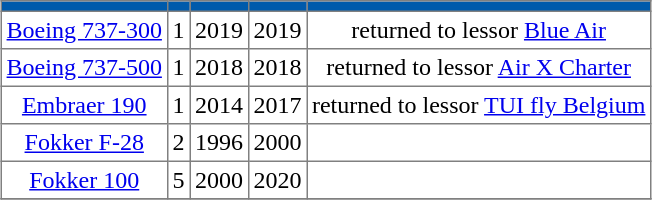<table class="toccolours" border="1" cellpadding="3" style="border-collapse:collapse; text-align:center; margin:1em auto;">
<tr style="background:#005aab;">
<th></th>
<th></th>
<th></th>
<th></th>
<th></th>
</tr>
<tr>
<td><a href='#'>Boeing 737-300</a></td>
<td>1</td>
<td>2019</td>
<td>2019</td>
<td>returned to lessor <a href='#'>Blue Air</a></td>
</tr>
<tr>
<td><a href='#'>Boeing 737-500</a></td>
<td>1</td>
<td>2018</td>
<td>2018</td>
<td>returned to lessor <a href='#'>Air X Charter</a></td>
</tr>
<tr>
<td><a href='#'>Embraer 190</a></td>
<td>1</td>
<td>2014</td>
<td>2017</td>
<td>returned to lessor <a href='#'>TUI fly Belgium</a></td>
</tr>
<tr>
<td><a href='#'>Fokker F-28</a></td>
<td>2</td>
<td>1996</td>
<td>2000</td>
<td></td>
</tr>
<tr>
<td><a href='#'>Fokker 100</a></td>
<td>5</td>
<td>2000</td>
<td>2020</td>
<td></td>
</tr>
<tr>
</tr>
</table>
